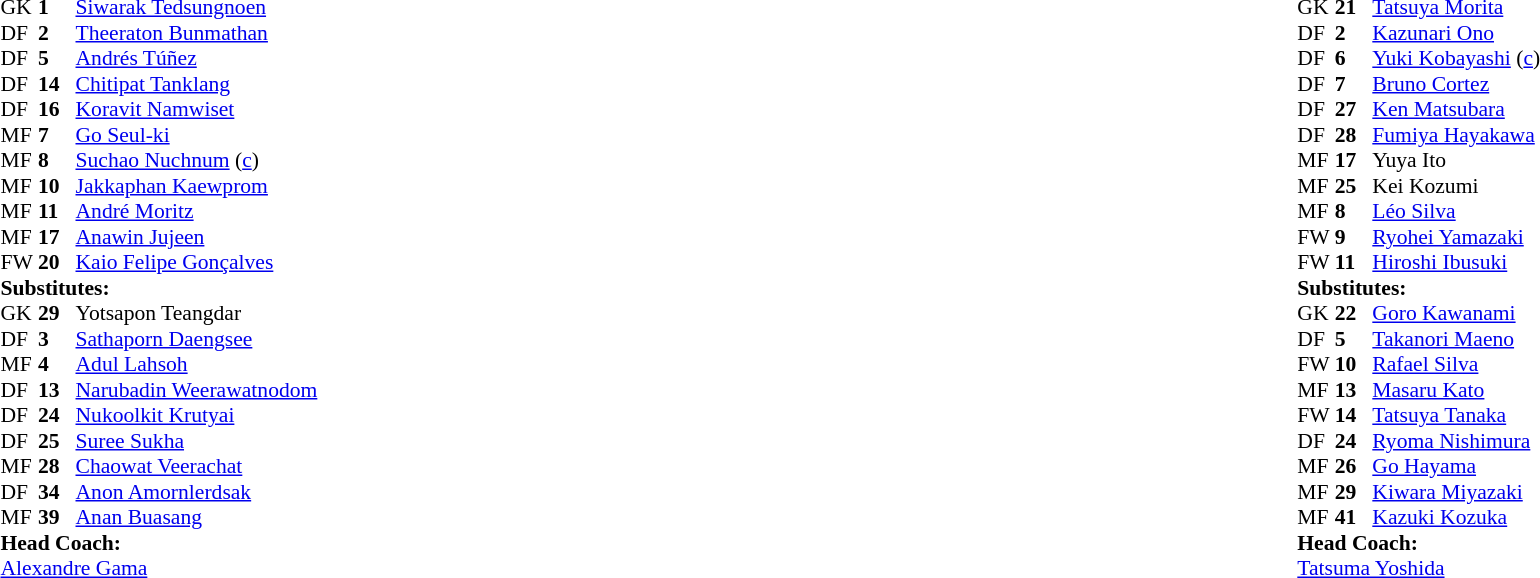<table style="width:100%">
<tr>
<td style="vertical-align:top; width:50%"><br><table style="font-size: 90%" cellspacing="0" cellpadding="0">
<tr>
<th width=25></th>
<th width=25></th>
</tr>
<tr>
<td>GK</td>
<td><strong>1</strong></td>
<td> <a href='#'>Siwarak Tedsungnoen</a></td>
</tr>
<tr>
<td>DF</td>
<td><strong>2</strong></td>
<td> <a href='#'>Theeraton Bunmathan</a></td>
</tr>
<tr>
<td>DF</td>
<td><strong>5</strong></td>
<td> <a href='#'>Andrés Túñez</a></td>
<td></td>
<td></td>
</tr>
<tr>
<td>DF</td>
<td><strong>14</strong></td>
<td> <a href='#'>Chitipat Tanklang</a></td>
</tr>
<tr>
<td>DF</td>
<td><strong>16</strong></td>
<td> <a href='#'>Koravit Namwiset</a></td>
</tr>
<tr>
<td>MF</td>
<td><strong>7</strong></td>
<td> <a href='#'>Go Seul-ki</a></td>
<td></td>
<td></td>
<td></td>
</tr>
<tr>
<td>MF</td>
<td><strong>8</strong></td>
<td> <a href='#'>Suchao Nuchnum</a> (<a href='#'>c</a>)</td>
<td></td>
<td></td>
<td></td>
</tr>
<tr>
<td>MF</td>
<td><strong>10</strong></td>
<td> <a href='#'>Jakkaphan Kaewprom</a></td>
</tr>
<tr>
<td>MF</td>
<td><strong>11</strong></td>
<td> <a href='#'>André Moritz</a></td>
<td></td>
<td></td>
<td></td>
</tr>
<tr>
<td>MF</td>
<td><strong>17</strong></td>
<td> <a href='#'>Anawin Jujeen</a></td>
<td></td>
<td></td>
<td></td>
</tr>
<tr>
<td>FW</td>
<td><strong>20</strong></td>
<td> <a href='#'>Kaio Felipe Gonçalves</a></td>
</tr>
<tr>
<td colspan=3><strong>Substitutes:</strong></td>
</tr>
<tr>
<td>GK</td>
<td><strong>29</strong></td>
<td> Yotsapon Teangdar</td>
</tr>
<tr>
<td>DF</td>
<td><strong>3</strong></td>
<td> <a href='#'>Sathaporn Daengsee</a></td>
<td></td>
<td></td>
<td></td>
</tr>
<tr>
<td>MF</td>
<td><strong>4</strong></td>
<td> <a href='#'>Adul Lahsoh</a></td>
<td></td>
<td></td>
<td></td>
</tr>
<tr>
<td>DF</td>
<td><strong>13</strong></td>
<td> <a href='#'>Narubadin Weerawatnodom</a></td>
</tr>
<tr>
<td>DF</td>
<td><strong>24</strong></td>
<td> <a href='#'>Nukoolkit Krutyai</a></td>
</tr>
<tr>
<td>DF</td>
<td><strong>25</strong></td>
<td> <a href='#'>Suree Sukha</a></td>
<td></td>
<td></td>
<td></td>
</tr>
<tr>
<td>MF</td>
<td><strong>28</strong></td>
<td> <a href='#'>Chaowat Veerachat</a></td>
</tr>
<tr>
<td>DF</td>
<td><strong>34</strong></td>
<td> <a href='#'>Anon Amornlerdsak</a></td>
</tr>
<tr>
<td>MF</td>
<td><strong>39</strong></td>
<td> <a href='#'>Anan Buasang</a></td>
<td></td>
<td></td>
<td></td>
</tr>
<tr>
<td colspan=3><strong>Head Coach:</strong></td>
</tr>
<tr>
<td colspan=4> <a href='#'>Alexandre Gama</a></td>
</tr>
</table>
</td>
<td style="vertical-align:top"></td>
<td style="vertical-align:top; width:50%"><br><table cellspacing="0" cellpadding="0" style="font-size:90%; margin:auto">
<tr>
<th width=25></th>
<th width=25></th>
</tr>
<tr>
<td>GK</td>
<td><strong>21</strong></td>
<td> <a href='#'>Tatsuya Morita</a></td>
</tr>
<tr>
<td>DF</td>
<td><strong>2</strong></td>
<td> <a href='#'>Kazunari Ono</a></td>
</tr>
<tr>
<td>DF</td>
<td><strong>6</strong></td>
<td> <a href='#'>Yuki Kobayashi</a> (<a href='#'>c</a>)</td>
</tr>
<tr>
<td>DF</td>
<td><strong>7</strong></td>
<td> <a href='#'>Bruno Cortez</a></td>
</tr>
<tr>
<td>DF</td>
<td><strong>27</strong></td>
<td> <a href='#'>Ken Matsubara</a></td>
<td></td>
<td></td>
<td></td>
</tr>
<tr>
<td>DF</td>
<td><strong>28</strong></td>
<td> <a href='#'>Fumiya Hayakawa</a></td>
</tr>
<tr>
<td>MF</td>
<td><strong>17</strong></td>
<td> Yuya Ito</td>
</tr>
<tr>
<td>MF</td>
<td><strong>25</strong></td>
<td> Kei Kozumi</td>
<td></td>
<td></td>
</tr>
<tr>
<td>MF</td>
<td><strong>8</strong></td>
<td> <a href='#'>Léo Silva</a></td>
<td></td>
<td></td>
</tr>
<tr>
<td>FW</td>
<td><strong>9</strong></td>
<td> <a href='#'>Ryohei Yamazaki</a></td>
<td></td>
<td></td>
<td></td>
</tr>
<tr>
<td>FW</td>
<td><strong>11</strong></td>
<td> <a href='#'>Hiroshi Ibusuki</a></td>
</tr>
<tr>
<td colspan=3><strong>Substitutes:</strong></td>
</tr>
<tr>
<td>GK</td>
<td><strong>22</strong></td>
<td> <a href='#'>Goro Kawanami</a></td>
</tr>
<tr>
<td>DF</td>
<td><strong>5</strong></td>
<td> <a href='#'>Takanori Maeno</a></td>
</tr>
<tr>
<td>FW</td>
<td><strong>10</strong></td>
<td> <a href='#'>Rafael Silva</a></td>
</tr>
<tr>
<td>MF</td>
<td><strong>13</strong></td>
<td> <a href='#'>Masaru Kato</a></td>
<td></td>
<td></td>
<td></td>
</tr>
<tr>
<td>FW</td>
<td><strong>14</strong></td>
<td> <a href='#'>Tatsuya Tanaka</a></td>
<td></td>
<td></td>
<td></td>
</tr>
<tr>
<td>DF</td>
<td><strong>24</strong></td>
<td> <a href='#'>Ryoma Nishimura</a></td>
</tr>
<tr>
<td>MF</td>
<td><strong>26</strong></td>
<td> <a href='#'>Go Hayama</a></td>
</tr>
<tr>
<td>MF</td>
<td><strong>29</strong></td>
<td> <a href='#'>Kiwara Miyazaki</a></td>
</tr>
<tr>
<td>MF</td>
<td><strong>41</strong></td>
<td> <a href='#'>Kazuki Kozuka</a></td>
</tr>
<tr>
<td colspan=3><strong>Head Coach:</strong></td>
</tr>
<tr>
<td colspan=4> <a href='#'>Tatsuma Yoshida</a></td>
</tr>
</table>
</td>
</tr>
</table>
